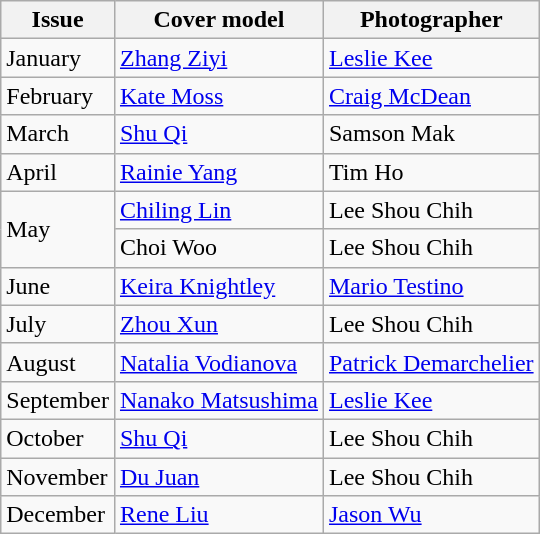<table class="wikitable">
<tr>
<th>Issue</th>
<th>Cover model</th>
<th>Photographer</th>
</tr>
<tr>
<td>January</td>
<td><a href='#'>Zhang Ziyi</a></td>
<td><a href='#'>Leslie Kee</a></td>
</tr>
<tr>
<td>February</td>
<td><a href='#'>Kate Moss</a></td>
<td><a href='#'>Craig McDean</a></td>
</tr>
<tr>
<td>March</td>
<td><a href='#'>Shu Qi</a></td>
<td>Samson Mak</td>
</tr>
<tr>
<td>April</td>
<td><a href='#'>Rainie Yang</a></td>
<td>Tim Ho</td>
</tr>
<tr>
<td rowspan=2>May</td>
<td><a href='#'>Chiling Lin</a></td>
<td>Lee Shou Chih</td>
</tr>
<tr>
<td>Choi Woo</td>
<td>Lee Shou Chih</td>
</tr>
<tr>
<td>June</td>
<td><a href='#'>Keira Knightley</a></td>
<td><a href='#'>Mario Testino</a></td>
</tr>
<tr>
<td>July</td>
<td><a href='#'>Zhou Xun</a></td>
<td>Lee Shou Chih</td>
</tr>
<tr>
<td>August</td>
<td><a href='#'>Natalia Vodianova</a></td>
<td><a href='#'>Patrick Demarchelier</a></td>
</tr>
<tr>
<td>September</td>
<td><a href='#'>Nanako Matsushima</a></td>
<td><a href='#'>Leslie Kee</a></td>
</tr>
<tr>
<td>October</td>
<td><a href='#'>Shu Qi</a></td>
<td>Lee Shou Chih</td>
</tr>
<tr>
<td>November</td>
<td><a href='#'>Du Juan</a></td>
<td>Lee Shou Chih</td>
</tr>
<tr>
<td>December</td>
<td><a href='#'>Rene Liu</a></td>
<td><a href='#'>Jason Wu</a></td>
</tr>
</table>
